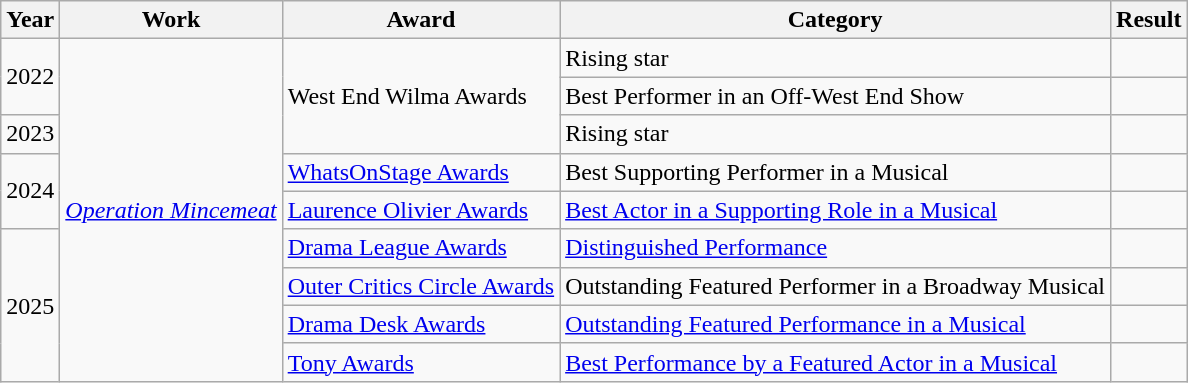<table class="wikitable sortable">
<tr>
<th>Year</th>
<th>Work</th>
<th>Award</th>
<th>Category</th>
<th>Result</th>
</tr>
<tr>
<td rowspan="2">2022</td>
<td rowspan="9"><a href='#'><em>Operation Mincemeat</em></a></td>
<td rowspan="3">West End Wilma Awards</td>
<td>Rising star</td>
<td></td>
</tr>
<tr>
<td>Best Performer in an Off-West End Show</td>
<td></td>
</tr>
<tr>
<td>2023</td>
<td>Rising star</td>
<td></td>
</tr>
<tr>
<td rowspan="2">2024</td>
<td><a href='#'>WhatsOnStage Awards</a></td>
<td>Best Supporting Performer in a Musical</td>
<td></td>
</tr>
<tr>
<td><a href='#'>Laurence Olivier Awards</a></td>
<td><a href='#'>Best Actor in a Supporting Role in a Musical</a></td>
<td></td>
</tr>
<tr>
<td rowspan="4">2025</td>
<td><a href='#'>Drama League Awards</a></td>
<td><a href='#'>Distinguished Performance</a></td>
<td></td>
</tr>
<tr>
<td><a href='#'>Outer Critics Circle Awards</a></td>
<td>Outstanding Featured Performer in a Broadway Musical</td>
<td></td>
</tr>
<tr>
<td><a href='#'>Drama Desk Awards</a></td>
<td><a href='#'>Outstanding Featured Performance in a Musical</a></td>
<td></td>
</tr>
<tr>
<td><a href='#'>Tony Awards</a></td>
<td><a href='#'>Best Performance by a Featured Actor in a Musical</a></td>
<td></td>
</tr>
</table>
